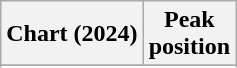<table class="wikitable sortable plainrowheaders" style="text-align:center">
<tr>
<th scope="col">Chart (2024)</th>
<th scope="col">Peak<br>position</th>
</tr>
<tr>
</tr>
<tr>
</tr>
<tr>
</tr>
<tr>
</tr>
<tr>
</tr>
</table>
